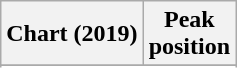<table class="wikitable plainrowheaders" style="text-align:center">
<tr>
<th scope="col">Chart (2019)</th>
<th scope="col">Peak<br>position</th>
</tr>
<tr>
</tr>
<tr>
</tr>
<tr>
</tr>
<tr>
</tr>
<tr>
</tr>
</table>
